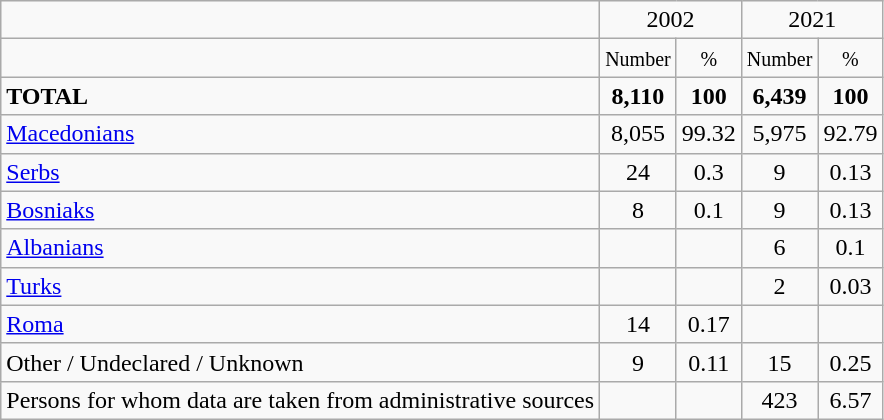<table class="wikitable">
<tr>
<td></td>
<td colspan="2" align="center">2002</td>
<td colspan="2" align="center">2021</td>
</tr>
<tr>
<td></td>
<td align="center"><small>Number</small></td>
<td align="center"><small>%</small></td>
<td align="center"><small>Number</small></td>
<td align="center"><small>%</small></td>
</tr>
<tr>
<td><strong>TOTAL</strong></td>
<td align="center"><strong>8,110</strong></td>
<td align="center"><strong>100</strong></td>
<td align="center"><strong>6,439</strong></td>
<td align="center"><strong>100</strong></td>
</tr>
<tr>
<td><a href='#'>Macedonians</a></td>
<td align="center">8,055</td>
<td align="center">99.32</td>
<td align="center">5,975</td>
<td align="center">92.79</td>
</tr>
<tr>
<td><a href='#'>Serbs</a></td>
<td align="center">24</td>
<td align="center">0.3</td>
<td align="center">9</td>
<td align="center">0.13</td>
</tr>
<tr>
<td><a href='#'>Bosniaks</a></td>
<td align="center">8</td>
<td align="center">0.1</td>
<td align="center">9</td>
<td align="center">0.13</td>
</tr>
<tr>
<td><a href='#'>Albanians</a></td>
<td align="center"></td>
<td align="center"></td>
<td align="center">6</td>
<td align="center">0.1</td>
</tr>
<tr>
<td><a href='#'>Turks</a></td>
<td align="center"></td>
<td align="center"></td>
<td align="center">2</td>
<td align="center">0.03</td>
</tr>
<tr>
<td><a href='#'>Roma</a></td>
<td align="center">14</td>
<td align="center">0.17</td>
<td align="center"></td>
<td align="center"></td>
</tr>
<tr>
<td>Other / Undeclared / Unknown</td>
<td align="center">9</td>
<td align="center">0.11</td>
<td align="center">15</td>
<td align="center">0.25</td>
</tr>
<tr>
<td>Persons for whom data are taken from administrative sources</td>
<td align="center"></td>
<td align="center"></td>
<td align="center">423</td>
<td align="center">6.57</td>
</tr>
</table>
